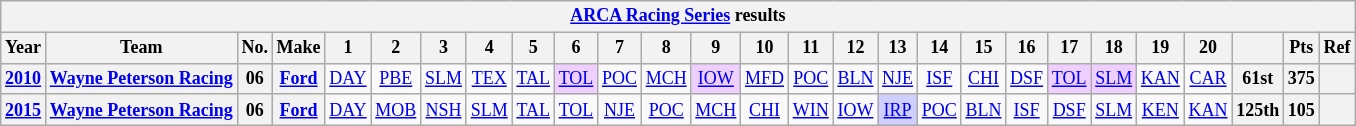<table class="wikitable" style="text-align:center; font-size:75%">
<tr>
<th colspan=48><a href='#'>ARCA Racing Series</a> results</th>
</tr>
<tr>
<th>Year</th>
<th>Team</th>
<th>No.</th>
<th>Make</th>
<th>1</th>
<th>2</th>
<th>3</th>
<th>4</th>
<th>5</th>
<th>6</th>
<th>7</th>
<th>8</th>
<th>9</th>
<th>10</th>
<th>11</th>
<th>12</th>
<th>13</th>
<th>14</th>
<th>15</th>
<th>16</th>
<th>17</th>
<th>18</th>
<th>19</th>
<th>20</th>
<th></th>
<th>Pts</th>
<th>Ref</th>
</tr>
<tr>
<th><a href='#'>2010</a></th>
<th><a href='#'>Wayne Peterson Racing</a></th>
<th>06</th>
<th><a href='#'>Ford</a></th>
<td><a href='#'>DAY</a></td>
<td><a href='#'>PBE</a></td>
<td><a href='#'>SLM</a></td>
<td><a href='#'>TEX</a></td>
<td><a href='#'>TAL</a></td>
<td style="background:#EFCFFF;"><a href='#'>TOL</a><br></td>
<td><a href='#'>POC</a></td>
<td><a href='#'>MCH</a></td>
<td style="background:#EFCFFF;"><a href='#'>IOW</a><br></td>
<td><a href='#'>MFD</a></td>
<td><a href='#'>POC</a></td>
<td><a href='#'>BLN</a></td>
<td><a href='#'>NJE</a></td>
<td><a href='#'>ISF</a></td>
<td><a href='#'>CHI</a></td>
<td><a href='#'>DSF</a></td>
<td style="background:#EFCFFF;"><a href='#'>TOL</a><br></td>
<td style="background:#EFCFFF;"><a href='#'>SLM</a><br></td>
<td><a href='#'>KAN</a></td>
<td><a href='#'>CAR</a></td>
<th>61st</th>
<th>375</th>
<th></th>
</tr>
<tr>
<th><a href='#'>2015</a></th>
<th><a href='#'>Wayne Peterson Racing</a></th>
<th>06</th>
<th><a href='#'>Ford</a></th>
<td><a href='#'>DAY</a></td>
<td><a href='#'>MOB</a></td>
<td><a href='#'>NSH</a></td>
<td><a href='#'>SLM</a></td>
<td><a href='#'>TAL</a></td>
<td><a href='#'>TOL</a></td>
<td><a href='#'>NJE</a></td>
<td><a href='#'>POC</a></td>
<td><a href='#'>MCH</a></td>
<td><a href='#'>CHI</a></td>
<td><a href='#'>WIN</a></td>
<td><a href='#'>IOW</a></td>
<td style="background:#CFCFFF;"><a href='#'>IRP</a><br></td>
<td><a href='#'>POC</a></td>
<td><a href='#'>BLN</a></td>
<td><a href='#'>ISF</a></td>
<td><a href='#'>DSF</a></td>
<td><a href='#'>SLM</a></td>
<td><a href='#'>KEN</a></td>
<td><a href='#'>KAN</a></td>
<th>125th</th>
<th>105</th>
<th></th>
</tr>
</table>
